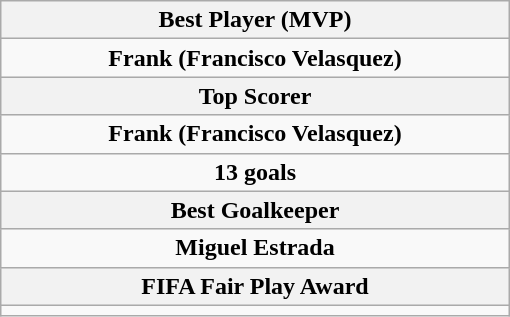<table class="wikitable" style="margin:auto">
<tr>
<th width=60% colspan="3">Best Player (MVP)</th>
</tr>
<tr>
<td align="center" colspan="3"> <strong>Frank (Francisco Velasquez)</strong></td>
</tr>
<tr>
<th colspan="3">Top Scorer</th>
</tr>
<tr>
<td align="center" colspan="3"> <strong>Frank (Francisco Velasquez)</strong></td>
</tr>
<tr>
<td align="center" colspan="3"><strong>13 goals</strong></td>
</tr>
<tr>
<th colspan="3">Best Goalkeeper</th>
</tr>
<tr>
<td colspan="3" align="center"> <strong>Miguel Estrada</strong></td>
</tr>
<tr>
<th colspan="3">FIFA Fair Play Award</th>
</tr>
<tr>
<td colspan="3" align="center"><strong> </strong></td>
</tr>
</table>
